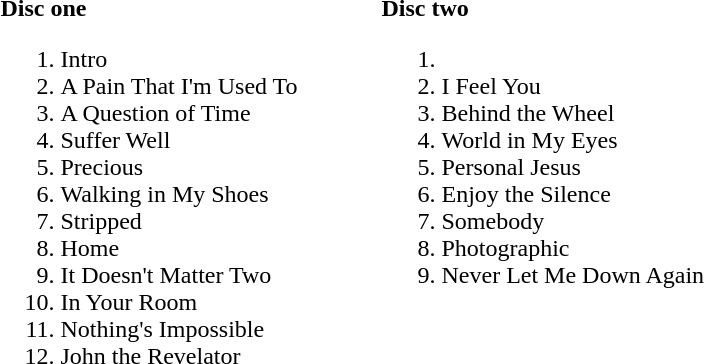<table ->
<tr>
<td width=250 valign=top><br><strong>Disc one</strong><ol><li>Intro</li><li>A Pain That I'm Used To</li><li>A Question of Time</li><li>Suffer Well</li><li>Precious</li><li>Walking in My Shoes</li><li>Stripped</li><li>Home</li><li>It Doesn't Matter Two</li><li>In Your Room</li><li>Nothing's Impossible</li><li>John the Revelator</li></ol></td>
<td width=250 valign=top><br><strong>Disc two</strong><ol><li><li>I Feel You</li><li>Behind the Wheel</li><li>World in My Eyes</li><li>Personal Jesus</li><li>Enjoy the Silence</li><li>Somebody</li><li>Photographic</li><li>Never Let Me Down Again</li></ol></td>
</tr>
</table>
